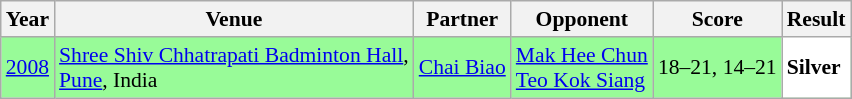<table class="sortable wikitable" style="font-size: 90%;">
<tr>
<th>Year</th>
<th>Venue</th>
<th>Partner</th>
<th>Opponent</th>
<th>Score</th>
<th>Result</th>
</tr>
<tr style="background:#98FB98">
<td align="center"><a href='#'>2008</a></td>
<td align="left"><a href='#'>Shree Shiv Chhatrapati Badminton Hall</a>,<br><a href='#'>Pune</a>, India</td>
<td align="left"> <a href='#'>Chai Biao</a></td>
<td align="left"> <a href='#'>Mak Hee Chun</a><br> <a href='#'>Teo Kok Siang</a></td>
<td align="left">18–21, 14–21</td>
<td style="text-align:left; background:white"> <strong>Silver</strong></td>
</tr>
</table>
